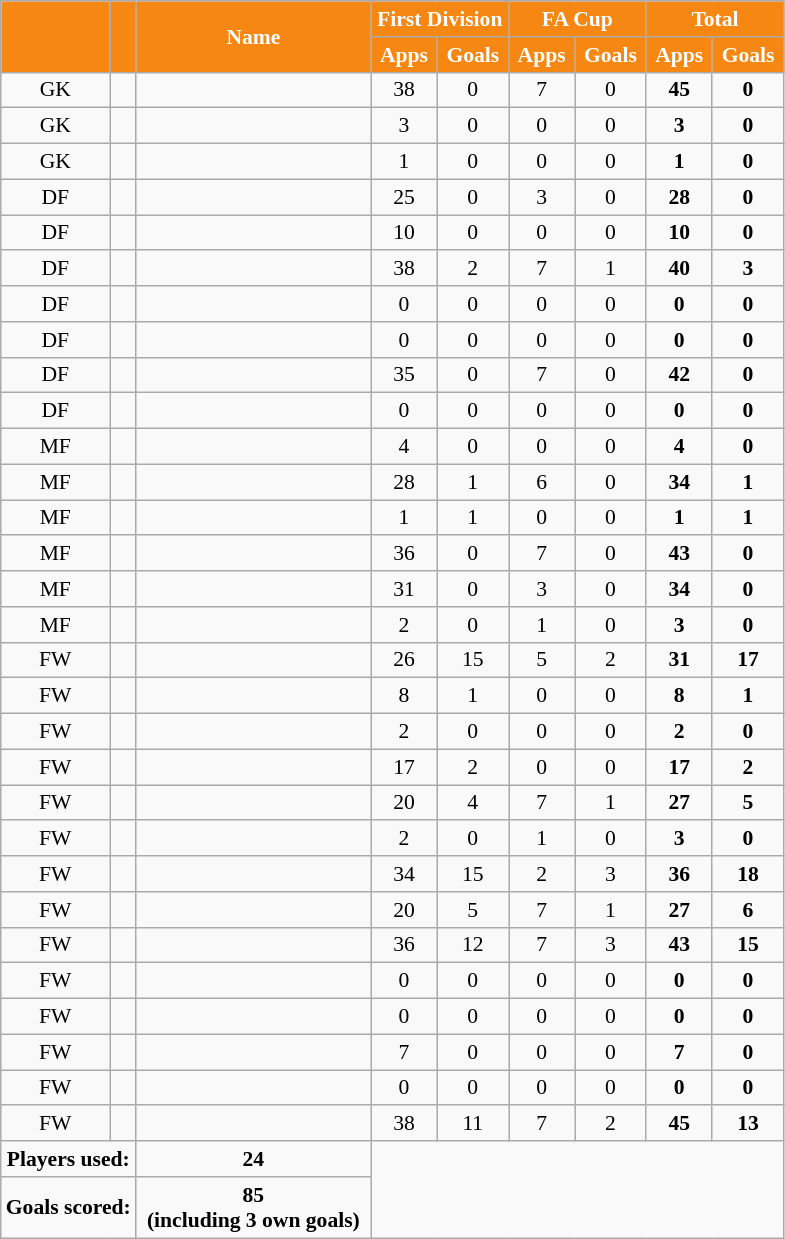<table class="wikitable sortable" style="text-align:center; font-size:90%;">
<tr>
<th rowspan="2" style="background-color:#F68712; color:white;"></th>
<th rowspan="2" style="background-color:#F68712; color:white;"></th>
<th rowspan="2" style="background-color:#F68712; color:white; width:150px;">Name</th>
<th colspan="2" style="background-color:#F68712; color:white; width:85px;">First Division</th>
<th colspan="2" style="background-color:#F68712; color:white; width:85px;">FA Cup</th>
<th colspan="2" style="background-color:#F68712; color:white; width:85px;">Total</th>
</tr>
<tr>
<th style="background-color:#F68712; color:white;">Apps</th>
<th style="background-color:#F68712; color:white;">Goals</th>
<th style="background-color:#F68712; color:white;">Apps</th>
<th style="background-color:#F68712; color:white;">Goals</th>
<th style="background-color:#F68712; color:white;">Apps</th>
<th style="background-color:#F68712; color:white;">Goals</th>
</tr>
<tr>
<td>GK</td>
<td></td>
<td align=left></td>
<td>38</td>
<td>0</td>
<td>7</td>
<td>0</td>
<td><strong>45</strong></td>
<td><strong>0</strong></td>
</tr>
<tr>
<td>GK</td>
<td></td>
<td align=left></td>
<td>3</td>
<td>0</td>
<td>0</td>
<td>0</td>
<td><strong>3</strong></td>
<td><strong>0</strong></td>
</tr>
<tr>
<td>GK</td>
<td></td>
<td align=left></td>
<td>1</td>
<td>0</td>
<td>0</td>
<td>0</td>
<td><strong>1</strong></td>
<td><strong>0</strong></td>
</tr>
<tr>
<td>DF</td>
<td></td>
<td align=left></td>
<td>25</td>
<td>0</td>
<td>3</td>
<td>0</td>
<td><strong>28</strong></td>
<td><strong>0</strong></td>
</tr>
<tr>
<td>DF</td>
<td></td>
<td align=left></td>
<td>10</td>
<td>0</td>
<td>0</td>
<td>0</td>
<td><strong>10</strong></td>
<td><strong>0</strong></td>
</tr>
<tr>
<td>DF</td>
<td></td>
<td align=left></td>
<td>38</td>
<td>2</td>
<td>7</td>
<td>1</td>
<td><strong>40</strong></td>
<td><strong>3</strong></td>
</tr>
<tr>
<td>DF</td>
<td></td>
<td align=left></td>
<td>0</td>
<td>0</td>
<td>0</td>
<td>0</td>
<td><strong>0</strong></td>
<td><strong>0</strong></td>
</tr>
<tr>
<td>DF</td>
<td></td>
<td align=left></td>
<td>0</td>
<td>0</td>
<td>0</td>
<td>0</td>
<td><strong>0</strong></td>
<td><strong>0</strong></td>
</tr>
<tr>
<td>DF</td>
<td></td>
<td align=left></td>
<td>35</td>
<td>0</td>
<td>7</td>
<td>0</td>
<td><strong>42</strong></td>
<td><strong>0</strong></td>
</tr>
<tr>
<td>DF</td>
<td></td>
<td align=left></td>
<td>0</td>
<td>0</td>
<td>0</td>
<td>0</td>
<td><strong>0</strong></td>
<td><strong>0</strong></td>
</tr>
<tr>
<td>MF</td>
<td></td>
<td align=left></td>
<td>4</td>
<td>0</td>
<td>0</td>
<td>0</td>
<td><strong>4</strong></td>
<td><strong>0</strong></td>
</tr>
<tr>
<td>MF</td>
<td></td>
<td align=left></td>
<td>28</td>
<td>1</td>
<td>6</td>
<td>0</td>
<td><strong>34</strong></td>
<td><strong>1</strong></td>
</tr>
<tr>
<td>MF</td>
<td></td>
<td align=left></td>
<td>1</td>
<td>1</td>
<td>0</td>
<td>0</td>
<td><strong>1</strong></td>
<td><strong>1</strong></td>
</tr>
<tr>
<td>MF</td>
<td></td>
<td align=left></td>
<td>36</td>
<td>0</td>
<td>7</td>
<td>0</td>
<td><strong>43</strong></td>
<td><strong>0</strong></td>
</tr>
<tr>
<td>MF</td>
<td></td>
<td align=left></td>
<td>31</td>
<td>0</td>
<td>3</td>
<td>0</td>
<td><strong>34</strong></td>
<td><strong>0</strong></td>
</tr>
<tr>
<td>MF</td>
<td></td>
<td align=left></td>
<td>2</td>
<td>0</td>
<td>1</td>
<td>0</td>
<td><strong>3</strong></td>
<td><strong>0</strong></td>
</tr>
<tr>
<td>FW</td>
<td></td>
<td align=left></td>
<td>26</td>
<td>15</td>
<td>5</td>
<td>2</td>
<td><strong>31</strong></td>
<td><strong>17</strong></td>
</tr>
<tr>
<td>FW</td>
<td></td>
<td align=left></td>
<td>8</td>
<td>1</td>
<td>0</td>
<td>0</td>
<td><strong>8</strong></td>
<td><strong>1</strong></td>
</tr>
<tr>
<td>FW</td>
<td></td>
<td align=left></td>
<td>2</td>
<td>0</td>
<td>0</td>
<td>0</td>
<td><strong>2</strong></td>
<td><strong>0</strong></td>
</tr>
<tr>
<td>FW</td>
<td></td>
<td align=left></td>
<td>17</td>
<td>2</td>
<td>0</td>
<td>0</td>
<td><strong>17</strong></td>
<td><strong>2</strong></td>
</tr>
<tr>
<td>FW</td>
<td></td>
<td align=left></td>
<td>20</td>
<td>4</td>
<td>7</td>
<td>1</td>
<td><strong>27</strong></td>
<td><strong>5</strong></td>
</tr>
<tr>
<td>FW</td>
<td></td>
<td align=left></td>
<td>2</td>
<td>0</td>
<td>1</td>
<td>0</td>
<td><strong>3</strong></td>
<td><strong>0</strong></td>
</tr>
<tr>
<td>FW</td>
<td></td>
<td align=left></td>
<td>34</td>
<td>15</td>
<td>2</td>
<td>3</td>
<td><strong>36</strong></td>
<td><strong>18</strong></td>
</tr>
<tr>
<td>FW</td>
<td></td>
<td align=left></td>
<td>20</td>
<td>5</td>
<td>7</td>
<td>1</td>
<td><strong>27</strong></td>
<td><strong>6</strong></td>
</tr>
<tr>
<td>FW</td>
<td></td>
<td align=left></td>
<td>36</td>
<td>12</td>
<td>7</td>
<td>3</td>
<td><strong>43</strong></td>
<td><strong>15</strong></td>
</tr>
<tr>
<td>FW</td>
<td></td>
<td align=left></td>
<td>0</td>
<td>0</td>
<td>0</td>
<td>0</td>
<td><strong>0</strong></td>
<td><strong>0</strong></td>
</tr>
<tr>
<td>FW</td>
<td></td>
<td align=left></td>
<td>0</td>
<td>0</td>
<td>0</td>
<td>0</td>
<td><strong>0</strong></td>
<td><strong>0</strong></td>
</tr>
<tr>
<td>FW</td>
<td></td>
<td align=left></td>
<td>7</td>
<td>0</td>
<td>0</td>
<td>0</td>
<td><strong>7</strong></td>
<td><strong>0</strong></td>
</tr>
<tr>
<td>FW</td>
<td></td>
<td align=left></td>
<td>0</td>
<td>0</td>
<td>0</td>
<td>0</td>
<td><strong>0</strong></td>
<td><strong>0</strong></td>
</tr>
<tr>
<td>FW</td>
<td></td>
<td align=left></td>
<td>38</td>
<td>11</td>
<td>7</td>
<td>2</td>
<td><strong>45</strong></td>
<td><strong>13</strong></td>
</tr>
<tr class="sortbottom">
<td colspan="2"><strong>Players used:</strong></td>
<td><strong>24</strong></td>
</tr>
<tr class="sortbottom">
<td colspan="2"><strong>Goals scored:</strong></td>
<td><strong>85 <br>(including 3 own goals)</strong></td>
</tr>
</table>
